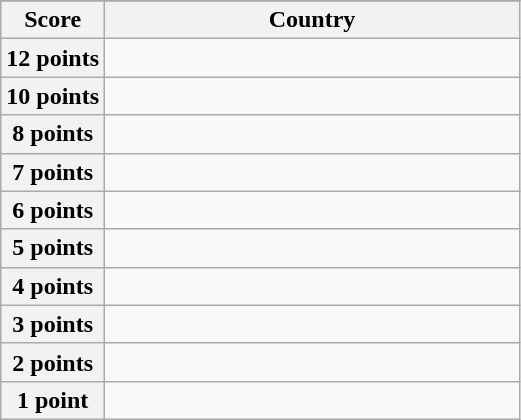<table class="wikitable">
<tr>
</tr>
<tr>
<th scope="col" width="20%">Score</th>
<th scope="col">Country</th>
</tr>
<tr>
<th scope="row">12 points</th>
<td></td>
</tr>
<tr>
<th scope="row">10 points</th>
<td></td>
</tr>
<tr>
<th scope="row">8 points</th>
<td></td>
</tr>
<tr>
<th scope="row">7 points</th>
<td></td>
</tr>
<tr>
<th scope="row">6 points</th>
<td></td>
</tr>
<tr>
<th scope="row">5 points</th>
<td></td>
</tr>
<tr>
<th scope="row">4 points</th>
<td></td>
</tr>
<tr>
<th scope="row">3 points</th>
<td></td>
</tr>
<tr>
<th scope="row">2 points</th>
<td></td>
</tr>
<tr>
<th scope="row">1 point</th>
<td></td>
</tr>
</table>
